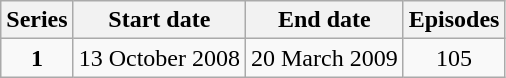<table class="wikitable" style="text-align:center;">
<tr>
<th>Series</th>
<th>Start date</th>
<th>End date</th>
<th>Episodes</th>
</tr>
<tr>
<td><strong>1</strong></td>
<td>13 October 2008</td>
<td>20 March 2009</td>
<td>105</td>
</tr>
</table>
